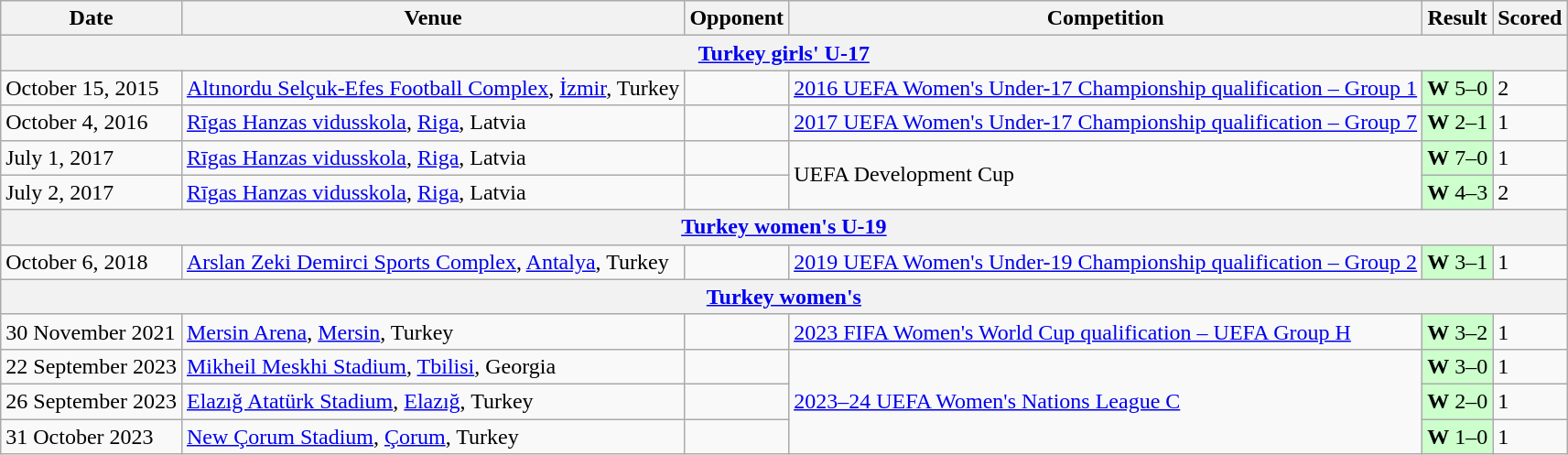<table class=wikitable>
<tr>
<th>Date</th>
<th>Venue</th>
<th>Opponent</th>
<th>Competition</th>
<th>Result</th>
<th>Scored</th>
</tr>
<tr>
<th colspan=6><a href='#'>Turkey girls' U-17</a></th>
</tr>
<tr>
<td>October 15, 2015</td>
<td><a href='#'>Altınordu Selçuk-Efes Football Complex</a>, <a href='#'>İzmir</a>, Turkey</td>
<td></td>
<td><a href='#'>2016 UEFA Women's Under-17 Championship qualification – Group 1</a></td>
<td bgcolor=ccffcc><strong>W</strong> 5–0</td>
<td>2</td>
</tr>
<tr>
<td>October 4, 2016</td>
<td><a href='#'>Rīgas Hanzas vidusskola</a>, <a href='#'>Riga</a>, Latvia</td>
<td></td>
<td><a href='#'>2017 UEFA Women's Under-17 Championship qualification – Group 7</a></td>
<td bgcolor=ccffcc><strong>W</strong> 2–1</td>
<td>1</td>
</tr>
<tr>
<td>July 1, 2017</td>
<td><a href='#'>Rīgas Hanzas vidusskola</a>, <a href='#'>Riga</a>, Latvia</td>
<td></td>
<td rowspan=2>UEFA Development Cup</td>
<td bgcolor=ccffcc><strong>W</strong> 7–0</td>
<td>1</td>
</tr>
<tr>
<td>July 2, 2017</td>
<td><a href='#'>Rīgas Hanzas vidusskola</a>, <a href='#'>Riga</a>, Latvia</td>
<td></td>
<td bgcolor=ccffcc><strong>W</strong> 4–3</td>
<td>2</td>
</tr>
<tr>
<th colspan=6><a href='#'>Turkey women's U-19</a></th>
</tr>
<tr>
<td>October 6, 2018</td>
<td><a href='#'>Arslan Zeki Demirci Sports Complex</a>, <a href='#'>Antalya</a>, Turkey</td>
<td></td>
<td><a href='#'>2019 UEFA Women's Under-19 Championship qualification – Group 2</a></td>
<td bgcolor=ccffcc><strong>W</strong> 3–1</td>
<td>1</td>
</tr>
<tr>
<th colspan=6><a href='#'>Turkey women's</a></th>
</tr>
<tr>
<td>30 November 2021</td>
<td><a href='#'>Mersin Arena</a>, <a href='#'>Mersin</a>, Turkey</td>
<td></td>
<td><a href='#'>2023 FIFA Women's World Cup qualification – UEFA Group H</a></td>
<td bgcolor=ccffcc><strong>W</strong> 3–2</td>
<td>1</td>
</tr>
<tr>
<td>22 September 2023</td>
<td><a href='#'>Mikheil Meskhi Stadium</a>, <a href='#'>Tbilisi</a>, Georgia</td>
<td></td>
<td rowspan=3><a href='#'>2023–24 UEFA Women's Nations League C</a></td>
<td bgcolor=ccffcc><strong>W</strong> 3–0</td>
<td>1</td>
</tr>
<tr>
<td>26 September 2023</td>
<td><a href='#'>Elazığ Atatürk Stadium</a>, <a href='#'>Elazığ</a>, Turkey</td>
<td></td>
<td bgcolor=ccffcc><strong>W</strong> 2–0</td>
<td>1</td>
</tr>
<tr>
<td>31 October 2023</td>
<td><a href='#'>New Çorum Stadium</a>, <a href='#'>Çorum</a>, Turkey</td>
<td></td>
<td bgcolor=ccffcc><strong>W</strong> 1–0</td>
<td>1</td>
</tr>
</table>
